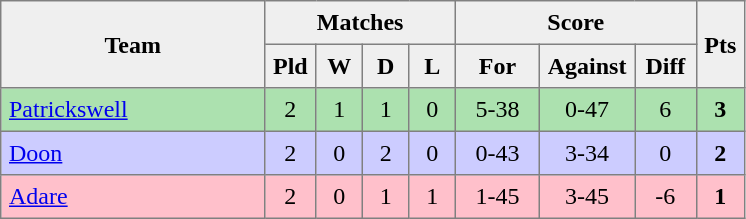<table style=border-collapse:collapse border=1 cellspacing=0 cellpadding=5>
<tr align=center bgcolor=#efefef>
<th rowspan=2 width=165>Team</th>
<th colspan=4>Matches</th>
<th colspan=3>Score</th>
<th rowspan=2width=20>Pts</th>
</tr>
<tr align=center bgcolor=#efefef>
<th width=20>Pld</th>
<th width=20>W</th>
<th width=20>D</th>
<th width=20>L</th>
<th width=45>For</th>
<th width=45>Against</th>
<th width=30>Diff</th>
</tr>
<tr align=center  style="background:#ACE1AF;">
<td style="text-align:left;"><a href='#'>Patrickswell</a></td>
<td>2</td>
<td>1</td>
<td>1</td>
<td>0</td>
<td>5-38</td>
<td>0-47</td>
<td>6</td>
<td><strong>3</strong></td>
</tr>
<tr align=center style="background:#ccccff;">
<td style="text-align:left;"><a href='#'>Doon</a></td>
<td>2</td>
<td>0</td>
<td>2</td>
<td>0</td>
<td>0-43</td>
<td>3-34</td>
<td>0</td>
<td><strong>2</strong></td>
</tr>
<tr align=center style="background:#FFC0CB;">
<td style="text-align:left;"><a href='#'>Adare</a></td>
<td>2</td>
<td>0</td>
<td>1</td>
<td>1</td>
<td>1-45</td>
<td>3-45</td>
<td>-6</td>
<td><strong>1</strong></td>
</tr>
</table>
